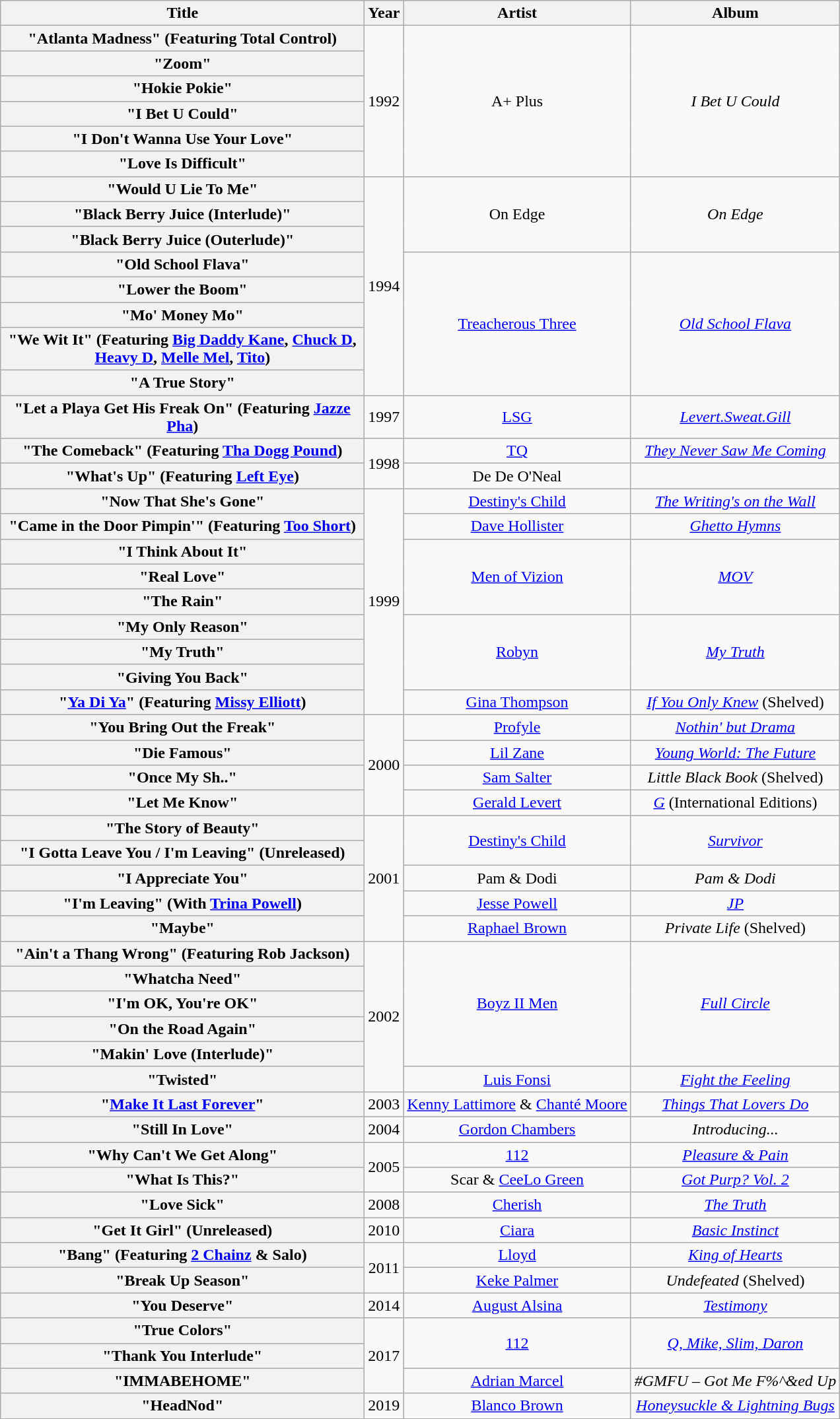<table class="wikitable plainrowheaders" style="text-align:center;">
<tr>
<th scope="col" style="width:22.5em;">Title</th>
<th scope="col">Year</th>
<th scope="col">Artist</th>
<th scope="col">Album</th>
</tr>
<tr>
<th scope="row">"Atlanta Madness" (Featuring Total Control) </th>
<td rowspan="6">1992</td>
<td rowspan="6">A+ Plus</td>
<td rowspan="6"><em>I Bet U Could</em></td>
</tr>
<tr>
<th scope="row">"Zoom"</th>
</tr>
<tr>
<th scope="row">"Hokie Pokie"</th>
</tr>
<tr>
<th scope="row">"I Bet U Could"</th>
</tr>
<tr>
<th scope="row">"I Don't Wanna Use Your Love"</th>
</tr>
<tr>
<th scope="row">"Love Is Difficult"</th>
</tr>
<tr>
<th scope="row">"Would U Lie To Me"</th>
<td rowspan="8">1994</td>
<td rowspan="3">On Edge</td>
<td rowspan="3"><em>On Edge</em></td>
</tr>
<tr>
<th scope="row">"Black Berry Juice (Interlude)"</th>
</tr>
<tr>
<th scope="row">"Black Berry Juice (Outerlude)"</th>
</tr>
<tr>
<th scope="row">"Old School Flava"</th>
<td rowspan="5"><a href='#'>Treacherous Three</a></td>
<td rowspan="5"><em><a href='#'>Old School Flava</a></em></td>
</tr>
<tr>
<th scope="row">"Lower the Boom"</th>
</tr>
<tr>
<th scope="row">"Mo' Money Mo"</th>
</tr>
<tr>
<th scope="row">"We Wit It" (Featuring <a href='#'>Big Daddy Kane</a>, <a href='#'>Chuck D</a>, <a href='#'>Heavy D</a>, <a href='#'>Melle Mel</a>, <a href='#'>Tito</a>)</th>
</tr>
<tr>
<th scope="row">"A True Story"</th>
</tr>
<tr>
<th scope="row">"Let a Playa Get His Freak On" (Featuring <a href='#'>Jazze Pha</a>)</th>
<td>1997</td>
<td><a href='#'>LSG</a></td>
<td><em><a href='#'>Levert.Sweat.Gill</a></em></td>
</tr>
<tr>
<th scope="row">"The Comeback" (Featuring <a href='#'>Tha Dogg Pound</a>)</th>
<td rowspan="2">1998</td>
<td><a href='#'>TQ</a></td>
<td><em><a href='#'>They Never Saw Me Coming</a></em></td>
</tr>
<tr>
<th scope="row">"What's Up" (Featuring <a href='#'>Left Eye</a>)</th>
<td>De De O'Neal</td>
<td></td>
</tr>
<tr>
<th scope="row">"Now That She's Gone"</th>
<td rowspan="9">1999</td>
<td><a href='#'>Destiny's Child</a></td>
<td><em><a href='#'>The Writing's on the Wall</a></em></td>
</tr>
<tr>
<th scope="row">"Came in the Door Pimpin'" (Featuring <a href='#'>Too Short</a>)</th>
<td><a href='#'>Dave Hollister</a></td>
<td><em><a href='#'>Ghetto Hymns</a></em></td>
</tr>
<tr>
<th scope="row">"I Think About It"</th>
<td rowspan="3"><a href='#'>Men of Vizion</a></td>
<td rowspan="3"><em><a href='#'>MOV</a></em></td>
</tr>
<tr>
<th scope="row">"Real Love"</th>
</tr>
<tr>
<th scope="row">"The Rain"</th>
</tr>
<tr>
<th scope="row">"My Only Reason" </th>
<td rowspan="3"><a href='#'>Robyn</a></td>
<td rowspan="3"><em><a href='#'>My Truth</a></em></td>
</tr>
<tr>
<th scope="row">"My Truth"</th>
</tr>
<tr>
<th scope="row">"Giving You Back"</th>
</tr>
<tr>
<th scope="row">"<a href='#'>Ya Di Ya</a>" (Featuring <a href='#'>Missy Elliott</a>)</th>
<td><a href='#'>Gina Thompson</a></td>
<td><em><a href='#'>If You Only Knew</a></em> (Shelved)</td>
</tr>
<tr>
<th scope="row">"You Bring Out the Freak"</th>
<td rowspan="4">2000</td>
<td><a href='#'>Profyle</a></td>
<td><em><a href='#'>Nothin' but Drama</a></em></td>
</tr>
<tr>
<th scope="row">"Die Famous"</th>
<td><a href='#'>Lil Zane</a></td>
<td><em><a href='#'>Young World: The Future</a></em></td>
</tr>
<tr>
<th scope="row">"Once My Sh.."</th>
<td><a href='#'>Sam Salter</a></td>
<td><em>Little Black Book</em> (Shelved)</td>
</tr>
<tr>
<th scope="row">"Let Me Know"</th>
<td><a href='#'>Gerald Levert</a></td>
<td><em><a href='#'>G</a></em> (International Editions)</td>
</tr>
<tr>
<th scope="row">"The Story of Beauty"</th>
<td rowspan="5">2001</td>
<td rowspan="2"><a href='#'>Destiny's Child</a></td>
<td rowspan="2"><em><a href='#'>Survivor</a></em></td>
</tr>
<tr>
<th scope="row">"I Gotta Leave You / I'm Leaving" (Unreleased) </th>
</tr>
<tr>
<th scope="row">"I Appreciate You"</th>
<td>Pam & Dodi</td>
<td><em>Pam & Dodi</em></td>
</tr>
<tr>
<th scope="row">"I'm Leaving" (With <a href='#'>Trina Powell</a>)</th>
<td><a href='#'>Jesse Powell</a></td>
<td><em><a href='#'>JP</a></em></td>
</tr>
<tr>
<th scope="row">"Maybe"</th>
<td><a href='#'>Raphael Brown</a></td>
<td><em>Private Life</em> (Shelved)</td>
</tr>
<tr>
<th scope="row">"Ain't a Thang Wrong" (Featuring Rob Jackson)</th>
<td rowspan="6">2002</td>
<td rowspan="5"><a href='#'>Boyz II Men</a></td>
<td rowspan="5"><em><a href='#'>Full Circle</a></em></td>
</tr>
<tr>
<th scope="row">"Whatcha Need"</th>
</tr>
<tr>
<th scope="row">"I'm OK, You're OK"</th>
</tr>
<tr>
<th scope="row">"On the Road Again"</th>
</tr>
<tr>
<th scope="row">"Makin' Love (Interlude)"</th>
</tr>
<tr>
<th scope="row">"Twisted"</th>
<td><a href='#'>Luis Fonsi</a></td>
<td><em><a href='#'>Fight the Feeling</a></em></td>
</tr>
<tr>
<th scope="row">"<a href='#'>Make It Last Forever</a>"</th>
<td>2003</td>
<td><a href='#'>Kenny Lattimore</a> & <a href='#'>Chanté Moore</a></td>
<td><em><a href='#'>Things That Lovers Do</a></em></td>
</tr>
<tr>
<th scope="row">"Still In Love"</th>
<td>2004</td>
<td><a href='#'>Gordon Chambers</a></td>
<td><em>Introducing...</em></td>
</tr>
<tr>
<th scope="row">"Why Can't We Get Along"</th>
<td rowspan="2">2005</td>
<td><a href='#'>112</a></td>
<td><em><a href='#'>Pleasure & Pain</a></em></td>
</tr>
<tr>
<th scope="row">"What Is This?"</th>
<td>Scar & <a href='#'>CeeLo Green</a></td>
<td><em><a href='#'>Got Purp? Vol. 2</a></em></td>
</tr>
<tr>
<th scope="row">"Love Sick"</th>
<td>2008</td>
<td><a href='#'>Cherish</a></td>
<td><em><a href='#'>The Truth</a></em></td>
</tr>
<tr>
<th scope="row">"Get It Girl" (Unreleased)</th>
<td>2010</td>
<td><a href='#'>Ciara</a></td>
<td><em><a href='#'>Basic Instinct</a></em></td>
</tr>
<tr>
<th scope="row">"Bang" (Featuring <a href='#'>2 Chainz</a> & Salo)</th>
<td rowspan="2">2011</td>
<td><a href='#'>Lloyd</a></td>
<td><em><a href='#'>King of Hearts</a></em></td>
</tr>
<tr>
<th scope="row">"Break Up Season"</th>
<td><a href='#'>Keke Palmer</a></td>
<td><em>Undefeated</em> (Shelved)</td>
</tr>
<tr>
<th scope="row">"You Deserve"</th>
<td>2014</td>
<td><a href='#'>August Alsina</a></td>
<td><em><a href='#'>Testimony</a></em></td>
</tr>
<tr>
<th scope="row">"True Colors"</th>
<td rowspan="3">2017</td>
<td rowspan="2"><a href='#'>112</a></td>
<td rowspan="2"><em><a href='#'>Q, Mike, Slim, Daron</a></em></td>
</tr>
<tr>
<th scope="row">"Thank You Interlude"</th>
</tr>
<tr>
<th scope="row">"IMMABEHOME"</th>
<td><a href='#'>Adrian Marcel</a></td>
<td><em>#GMFU – Got Me F%^&ed Up</em></td>
</tr>
<tr>
<th scope="row">"HeadNod"</th>
<td>2019</td>
<td><a href='#'>Blanco Brown</a></td>
<td><em><a href='#'>Honeysuckle & Lightning Bugs</a></em></td>
</tr>
</table>
